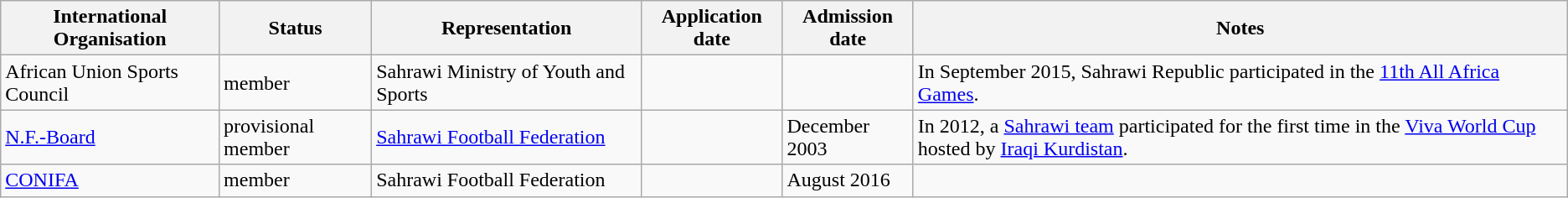<table class="wikitable">
<tr>
<th>International Organisation</th>
<th>Status</th>
<th>Representation</th>
<th>Application date</th>
<th>Admission date</th>
<th>Notes</th>
</tr>
<tr>
<td>African Union Sports Council</td>
<td>member</td>
<td>Sahrawi Ministry of Youth and Sports</td>
<td></td>
<td></td>
<td>In September 2015, Sahrawi Republic participated in the <a href='#'>11th All Africa Games</a>.</td>
</tr>
<tr>
<td><a href='#'>N.F.-Board</a></td>
<td>provisional member</td>
<td><a href='#'>Sahrawi Football Federation</a></td>
<td></td>
<td>December 2003</td>
<td>In 2012, a <a href='#'>Sahrawi team</a> participated for the first time in the <a href='#'>Viva World Cup</a> hosted by <a href='#'>Iraqi Kurdistan</a>.</td>
</tr>
<tr>
<td><a href='#'>CONIFA</a></td>
<td>member</td>
<td>Sahrawi Football Federation</td>
<td></td>
<td>August 2016</td>
<td></td>
</tr>
</table>
